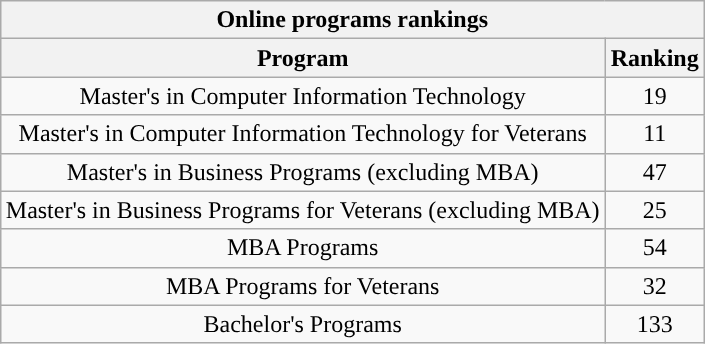<table class="wikitable sortable collapsible collapsed" style="float:right; text-align:center">
<tr>
<th colspan=4>Online programs rankings</th>
</tr>
<tr>
<th>Program</th>
<th>Ranking</th>
</tr>
<tr>
<td>Master's in Computer Information Technology</td>
<td>19</td>
</tr>
<tr>
<td>Master's in Computer Information Technology for Veterans</td>
<td>11</td>
</tr>
<tr>
<td>Master's in Business Programs (excluding MBA)</td>
<td>47</td>
</tr>
<tr>
<td>Master's in Business Programs for Veterans (excluding MBA)</td>
<td>25</td>
</tr>
<tr>
<td>MBA Programs</td>
<td>54</td>
</tr>
<tr>
<td>MBA Programs for Veterans</td>
<td>32</td>
</tr>
<tr>
<td>Bachelor's Programs</td>
<td>133</td>
</tr>
</table>
